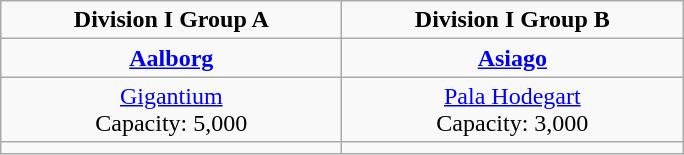<table class="wikitable" style="text-align:center;">
<tr>
<td><strong>Division I Group A</strong></td>
<td><strong>Division I Group B</strong></td>
</tr>
<tr>
<td width=220px><strong><a href='#'>Aalborg</a></strong></td>
<td width=220px><strong><a href='#'>Asiago</a></strong></td>
</tr>
<tr>
<td><a href='#'>Gigantium</a><br>Capacity: 5,000</td>
<td><a href='#'>Pala Hodegart</a><br>Capacity: 3,000</td>
</tr>
<tr>
<td></td>
<td></td>
</tr>
</table>
